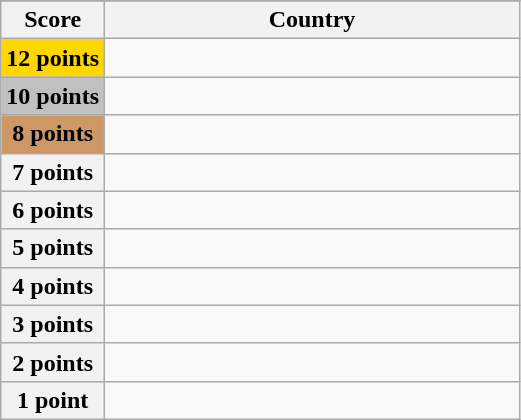<table class="wikitable">
<tr>
</tr>
<tr>
<th scope="col" width="20%">Score</th>
<th scope="col">Country</th>
</tr>
<tr>
<th scope="row" style="background:gold">12 points</th>
<td></td>
</tr>
<tr>
<th scope="row" style="background:silver">10 points</th>
<td></td>
</tr>
<tr>
<th scope="row" style="background:#CC9966">8 points</th>
<td></td>
</tr>
<tr>
<th scope="row">7 points</th>
<td></td>
</tr>
<tr>
<th scope="row">6 points</th>
<td></td>
</tr>
<tr>
<th scope="row">5 points</th>
<td></td>
</tr>
<tr>
<th scope="row">4 points</th>
<td></td>
</tr>
<tr>
<th scope="row">3 points</th>
<td></td>
</tr>
<tr>
<th scope="row">2 points</th>
<td></td>
</tr>
<tr>
<th scope="row">1 point</th>
<td></td>
</tr>
</table>
